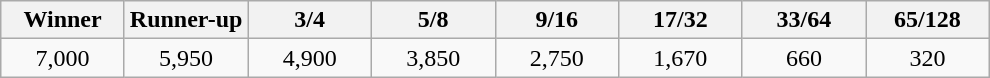<table class="wikitable" style="text-align:center">
<tr>
<th width="75">Winner</th>
<th width="75">Runner-up</th>
<th width="75">3/4</th>
<th width="75">5/8</th>
<th width="75">9/16</th>
<th width="75">17/32</th>
<th width="75">33/64</th>
<th width="75">65/128</th>
</tr>
<tr>
<td>7,000</td>
<td>5,950</td>
<td>4,900</td>
<td>3,850</td>
<td>2,750</td>
<td>1,670</td>
<td>660</td>
<td>320</td>
</tr>
</table>
